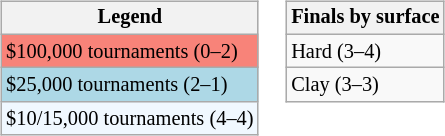<table>
<tr valign=top>
<td><br><table class=wikitable style="font-size:85%;">
<tr>
<th>Legend</th>
</tr>
<tr style="background:#f88379;">
<td>$100,000 tournaments (0–2)</td>
</tr>
<tr style="background:lightblue;">
<td>$25,000 tournaments (2–1)</td>
</tr>
<tr style="background:#f0f8ff;">
<td>$10/15,000 tournaments (4–4)</td>
</tr>
</table>
</td>
<td><br><table class=wikitable style="font-size:85%;">
<tr>
<th>Finals by surface</th>
</tr>
<tr>
<td>Hard (3–4)</td>
</tr>
<tr>
<td>Clay (3–3)</td>
</tr>
</table>
</td>
</tr>
</table>
